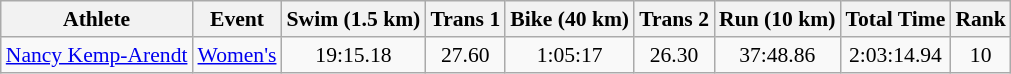<table class="wikitable" style="font-size:90%">
<tr>
<th>Athlete</th>
<th>Event</th>
<th>Swim (1.5 km)</th>
<th>Trans 1</th>
<th>Bike (40 km)</th>
<th>Trans 2</th>
<th>Run (10 km)</th>
<th>Total Time</th>
<th>Rank</th>
</tr>
<tr align=center>
<td align=left><a href='#'>Nancy Kemp-Arendt</a></td>
<td align=left><a href='#'>Women's</a></td>
<td>19:15.18</td>
<td>27.60</td>
<td>1:05:17</td>
<td>26.30</td>
<td>37:48.86</td>
<td>2:03:14.94</td>
<td>10</td>
</tr>
</table>
